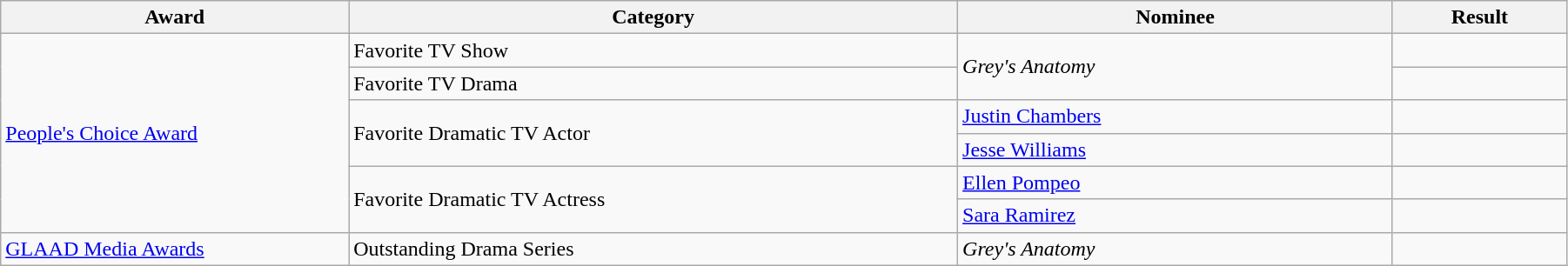<table class="wikitable sortable" style="width:95%;">
<tr>
<th style="width:20%;">Award</th>
<th style="width:35%;">Category</th>
<th style="width:25%;">Nominee</th>
<th style="width:10%;">Result</th>
</tr>
<tr>
<td rowspan="6"><a href='#'>People's Choice Award</a></td>
<td>Favorite TV Show</td>
<td rowspan="2"><em>Grey's Anatomy</em></td>
<td></td>
</tr>
<tr>
<td>Favorite TV Drama</td>
<td></td>
</tr>
<tr>
<td rowspan="2">Favorite Dramatic TV Actor</td>
<td><a href='#'>Justin Chambers</a></td>
<td></td>
</tr>
<tr>
<td><a href='#'>Jesse Williams</a></td>
<td></td>
</tr>
<tr>
<td rowspan="2">Favorite Dramatic TV Actress</td>
<td><a href='#'>Ellen Pompeo</a></td>
<td></td>
</tr>
<tr>
<td><a href='#'>Sara Ramirez</a></td>
<td></td>
</tr>
<tr>
<td rowspan="1"><a href='#'>GLAAD Media Awards</a></td>
<td>Outstanding Drama Series</td>
<td><em>Grey's Anatomy</em></td>
<td></td>
</tr>
</table>
